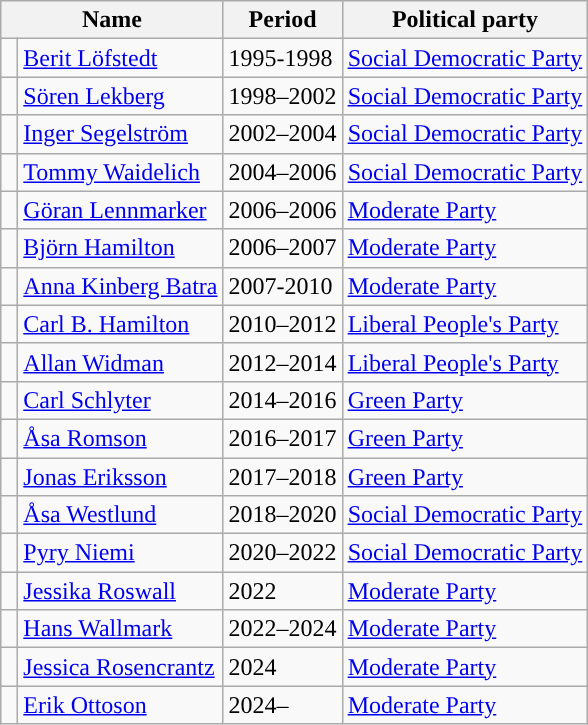<table class="wikitable">
<tr>
<th colspan="2">Name</th>
<th>Period</th>
<th>Political party</th>
</tr>
<tr>
<td> </td>
<td><a href='#'>Berit Löfstedt</a></td>
<td>1995-1998</td>
<td><a href='#'>Social Democratic Party</a></td>
</tr>
<tr>
<td> </td>
<td><a href='#'>Sören Lekberg</a></td>
<td>1998–2002</td>
<td><a href='#'>Social Democratic Party</a></td>
</tr>
<tr>
<td> </td>
<td><a href='#'>Inger Segelström</a></td>
<td>2002–2004</td>
<td><a href='#'>Social Democratic Party</a></td>
</tr>
<tr>
<td> </td>
<td><a href='#'>Tommy Waidelich</a></td>
<td>2004–2006</td>
<td><a href='#'>Social Democratic Party</a></td>
</tr>
<tr>
<td> </td>
<td><a href='#'>Göran Lennmarker</a></td>
<td>2006–2006</td>
<td><a href='#'>Moderate Party</a></td>
</tr>
<tr>
<td> </td>
<td><a href='#'>Björn Hamilton</a></td>
<td>2006–2007</td>
<td><a href='#'>Moderate Party</a></td>
</tr>
<tr>
<td> </td>
<td><a href='#'>Anna Kinberg Batra</a></td>
<td>2007-2010</td>
<td><a href='#'>Moderate Party</a></td>
</tr>
<tr>
<td> </td>
<td><a href='#'>Carl B. Hamilton</a></td>
<td>2010–2012</td>
<td><a href='#'>Liberal People's Party</a></td>
</tr>
<tr>
<td> </td>
<td><a href='#'>Allan Widman</a></td>
<td>2012–2014</td>
<td><a href='#'>Liberal People's Party</a></td>
</tr>
<tr>
<td> </td>
<td><a href='#'>Carl Schlyter</a></td>
<td>2014–2016</td>
<td><a href='#'>Green Party</a></td>
</tr>
<tr>
<td> </td>
<td><a href='#'>Åsa Romson</a></td>
<td>2016–2017</td>
<td><a href='#'>Green Party</a></td>
</tr>
<tr>
<td> </td>
<td><a href='#'>Jonas Eriksson</a></td>
<td>2017–2018</td>
<td><a href='#'>Green Party</a></td>
</tr>
<tr>
<td> </td>
<td><a href='#'>Åsa Westlund</a></td>
<td>2018–2020</td>
<td><a href='#'>Social Democratic Party</a></td>
</tr>
<tr>
<td> </td>
<td><a href='#'>Pyry Niemi</a></td>
<td>2020–2022</td>
<td><a href='#'>Social Democratic Party</a></td>
</tr>
<tr>
<td> </td>
<td><a href='#'>Jessika Roswall</a></td>
<td>2022</td>
<td><a href='#'>Moderate Party</a></td>
</tr>
<tr>
<td> </td>
<td><a href='#'>Hans Wallmark</a></td>
<td>2022–2024</td>
<td><a href='#'>Moderate Party</a></td>
</tr>
<tr>
<td> </td>
<td><a href='#'>Jessica Rosencrantz</a></td>
<td>2024</td>
<td><a href='#'>Moderate Party</a></td>
</tr>
<tr>
<td> </td>
<td><a href='#'>Erik Ottoson</a></td>
<td>2024–</td>
<td><a href='#'>Moderate Party</a></td>
</tr>
</table>
